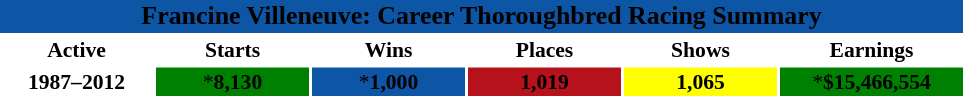<table class class="wikitable" style="font-size:90%; text-align:center">
<tr>
<th ! style="background:#0D56A6" class="unsortable" colspan="7"><span><big> <strong>Francine Villeneuve: Career Thoroughbred Racing Summary</strong> </big></span></th>
</tr>
<tr>
<th width=100>Active</th>
<th width=100>Starts</th>
<th width=100>Wins</th>
<th width=100>Places</th>
<th width=100>Shows</th>
<th width=120>Earnings</th>
</tr>
<tr>
<td align="center"><strong>1987–2012</strong></td>
<td align="center" bgcolor="#008000"><span>*<strong>8,130</strong></span></td>
<td align="center" bgcolor="#0D56A6"><span>*<strong>1,000</strong></span></td>
<td align="center" bgcolor="B6121B"><span><strong>1,019</strong></span></td>
<td align="center" bgcolor="yellow"><strong>1,065</strong></td>
<td align="center" bgcolor="#008000"><span>*<strong>$15,466,554</strong></span></td>
</tr>
</table>
